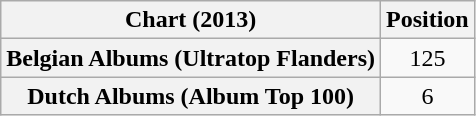<table class="wikitable sortable plainrowheaders" style="text-align:center">
<tr>
<th scope="col">Chart (2013)</th>
<th scope="col">Position</th>
</tr>
<tr>
<th scope="row">Belgian Albums (Ultratop Flanders)</th>
<td>125</td>
</tr>
<tr>
<th scope="row">Dutch Albums (Album Top 100)</th>
<td>6</td>
</tr>
</table>
